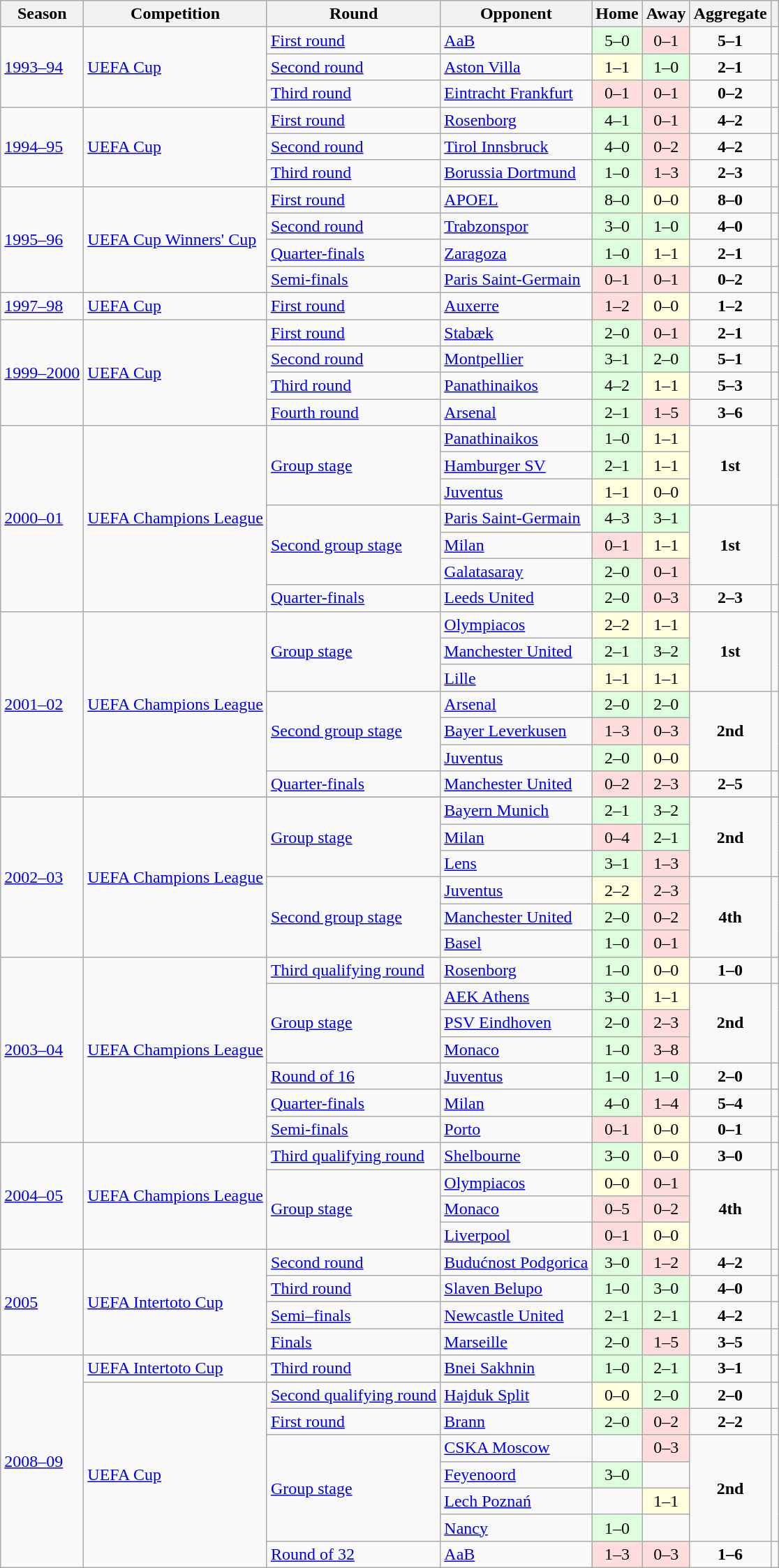<table class="wikitable" style="text-align:left">
<tr>
<th>Season</th>
<th>Competition</th>
<th>Round</th>
<th>Opponent</th>
<th>Home</th>
<th>Away</th>
<th>Aggregate</th>
<th></th>
</tr>
<tr>
<td rowspan="3"><a href='#'>1993–94</a></td>
<td rowspan="3"><a href='#'>UEFA Cup</a></td>
<td><a href='#'>First round</a></td>
<td> <a href='#'>AaB</a></td>
<td style="text-align:center; background:#dfd;">5–0</td>
<td style="text-align:center; background:#fdd;">0–1</td>
<td style="text-align:center;"><strong>5–1</strong></td>
<td></td>
</tr>
<tr>
<td><a href='#'>Second round</a></td>
<td> <a href='#'>Aston Villa</a></td>
<td style="text-align:center; background:#ffd;">1–1</td>
<td style="text-align:center; background:#dfd;">1–0</td>
<td style="text-align:center;"><strong>2–1</strong></td>
<td></td>
</tr>
<tr>
<td><a href='#'>Third round</a></td>
<td> <a href='#'>Eintracht Frankfurt</a></td>
<td style="text-align:center; background:#fdd;">0–1</td>
<td style="text-align:center; background:#fdd;">0–1</td>
<td style="text-align:center;"><strong>0–2</strong></td>
<td></td>
</tr>
<tr>
<td rowspan="3"><a href='#'>1994–95</a></td>
<td rowspan="3"><a href='#'>UEFA Cup</a></td>
<td><a href='#'>First round</a></td>
<td> <a href='#'>Rosenborg</a></td>
<td style="text-align:center; background:#dfd;">4–1 </td>
<td style="text-align:center; background:#fdd;">0–1</td>
<td style="text-align:center;"><strong>4–2</strong></td>
<td></td>
</tr>
<tr>
<td><a href='#'>Second round</a></td>
<td> <a href='#'>Tirol Innsbruck</a></td>
<td style="text-align:center; background:#dfd;">4–0</td>
<td style="text-align:center; background:#fdd;">0–2</td>
<td style="text-align:center;"><strong>4–2</strong></td>
<td></td>
</tr>
<tr>
<td><a href='#'>Third round</a></td>
<td> <a href='#'>Borussia Dortmund</a></td>
<td style="text-align:center; background:#dfd;">1–0</td>
<td style="text-align:center; background:#fdd;">1–3 </td>
<td style="text-align:center;"><strong>2–3</strong></td>
<td></td>
</tr>
<tr>
<td rowspan="4"><a href='#'>1995–96</a></td>
<td rowspan="4"><a href='#'>UEFA Cup Winners' Cup</a></td>
<td><a href='#'>First round</a></td>
<td> <a href='#'>APOEL</a></td>
<td style="text-align:center; background:#dfd;">8–0</td>
<td style="text-align:center; background:#ffd;">0–0</td>
<td style="text-align:center;"><strong>8–0</strong></td>
<td></td>
</tr>
<tr>
<td><a href='#'>Second round</a></td>
<td> <a href='#'>Trabzonspor</a></td>
<td style="text-align:center; background:#dfd;">3–0</td>
<td style="text-align:center; background:#dfd;">1–0</td>
<td style="text-align:center;"><strong>4–0</strong></td>
<td></td>
</tr>
<tr>
<td><a href='#'>Quarter-finals</a></td>
<td> <a href='#'>Zaragoza</a></td>
<td style="text-align:center; background:#dfd;">1–0</td>
<td style="text-align:center; background:#ffd;">1–1</td>
<td style="text-align:center;"><strong>2–1</strong></td>
<td></td>
</tr>
<tr>
<td><a href='#'>Semi-finals</a></td>
<td> <a href='#'>Paris Saint-Germain</a></td>
<td style="text-align:center; background:#fdd;">0–1</td>
<td style="text-align:center; background:#fdd;">0–1</td>
<td style="text-align:center;"><strong>0–2</strong></td>
<td></td>
</tr>
<tr>
<td><a href='#'>1997–98</a></td>
<td><a href='#'>UEFA Cup</a></td>
<td><a href='#'>First round</a></td>
<td> <a href='#'>Auxerre</a></td>
<td style="text-align:center; background:#fdd;">1–2</td>
<td style="text-align:center; background:#ffd;">0–0</td>
<td style="text-align:center;"><strong>1–2</strong></td>
<td></td>
</tr>
<tr>
<td rowspan="4"><a href='#'>1999–2000</a></td>
<td rowspan="4"><a href='#'>UEFA Cup</a></td>
<td><a href='#'>First round</a></td>
<td> <a href='#'>Stabæk</a></td>
<td style="text-align:center; background:#dfd;">2–0</td>
<td style="text-align:center; background:#fdd;">0–1</td>
<td style="text-align:center;"><strong>2–1</strong></td>
<td></td>
</tr>
<tr>
<td><a href='#'>Second round</a></td>
<td> <a href='#'>Montpellier</a></td>
<td style="text-align:center; background:#dfd;">3–1</td>
<td style="text-align:center; background:#dfd;">2–0</td>
<td style="text-align:center;"><strong>5–1</strong></td>
<td></td>
</tr>
<tr>
<td><a href='#'>Third round</a></td>
<td> <a href='#'>Panathinaikos</a></td>
<td style="text-align:center; background:#dfd;">4–2</td>
<td style="text-align:center; background:#ffd;">1–1</td>
<td style="text-align:center;"><strong>5–3</strong></td>
<td></td>
</tr>
<tr>
<td><a href='#'>Fourth round</a></td>
<td> <a href='#'>Arsenal</a></td>
<td style="text-align:center; background:#dfd;">2–1</td>
<td style="text-align:center; background:#fdd;">1–5</td>
<td style="text-align:center;"><strong>3–6</strong></td>
<td></td>
</tr>
<tr>
<td rowspan="7"><a href='#'>2000–01</a></td>
<td rowspan="7"><a href='#'>UEFA Champions League</a></td>
<td rowspan=3><a href='#'>Group stage</a></td>
<td> <a href='#'>Panathinaikos</a></td>
<td style="text-align:center; background:#dfd;">1–0</td>
<td style="text-align:center; background:#ffd;">1–1</td>
<td style="text-align:center;" rowspan=3><strong>1st</strong></td>
<td style="text-align:center;" rowspan=3></td>
</tr>
<tr>
<td> <a href='#'>Hamburger SV</a></td>
<td style="text-align:center; background:#dfd;">2–1</td>
<td style="text-align:center; background:#ffd;">1–1</td>
</tr>
<tr>
<td> <a href='#'>Juventus</a></td>
<td style="text-align:center; background:#ffd;">1–1</td>
<td style="text-align:center; background:#ffd;">0–0</td>
</tr>
<tr>
<td rowspan=3><a href='#'>Second group stage</a></td>
<td> <a href='#'>Paris Saint-Germain</a></td>
<td style="text-align:center; background:#dfd;">4–3</td>
<td style="text-align:center; background:#dfd;">3–1</td>
<td style="text-align:center;" rowspan=3><strong>1st</strong></td>
<td style="text-align:center;" rowspan=3></td>
</tr>
<tr>
<td> <a href='#'>Milan</a></td>
<td style="text-align:center; background:#fdd;">0–1</td>
<td style="text-align:center; background:#ffd;">1–1</td>
</tr>
<tr>
<td> <a href='#'>Galatasaray</a></td>
<td style="text-align:center; background:#dfd;">2–0</td>
<td style="text-align:center; background:#fdd;">0–1</td>
</tr>
<tr>
<td><a href='#'>Quarter-finals</a></td>
<td> <a href='#'>Leeds United</a></td>
<td style="text-align:center; background:#dfd;">2–0</td>
<td style="text-align:center; background:#fdd;">0–3</td>
<td style="text-align:center;"><strong>2–3</strong></td>
<td></td>
</tr>
<tr>
<td rowspan="7"><a href='#'>2001–02</a></td>
<td rowspan="7"><a href='#'>UEFA Champions League</a></td>
<td rowspan=3><a href='#'>Group stage</a></td>
<td> <a href='#'>Olympiacos</a></td>
<td style="text-align:center; background:#ffd;">2–2</td>
<td style="text-align:center; background:#ffd;">1–1</td>
<td style="text-align:center;" rowspan=3><strong>1st</strong></td>
<td style="text-align:center;" rowspan=3></td>
</tr>
<tr>
<td> <a href='#'>Manchester United</a></td>
<td style="text-align:center; background:#dfd;">2–1</td>
<td style="text-align:center; background:#dfd;">3–2</td>
</tr>
<tr>
<td> <a href='#'>Lille</a></td>
<td style="text-align:center; background:#ffd;">1–1</td>
<td style="text-align:center; background:#ffd;">1–1</td>
</tr>
<tr>
<td rowspan=3><a href='#'>Second group stage</a></td>
<td> <a href='#'>Arsenal</a></td>
<td style="text-align:center; background:#dfd;">2–0</td>
<td style="text-align:center; background:#dfd;">2–0</td>
<td style="text-align:center;" rowspan=3><strong>2nd</strong></td>
<td style="text-align:center;" rowspan=3></td>
</tr>
<tr>
<td> <a href='#'>Bayer Leverkusen</a></td>
<td style="text-align:center; background:#fdd;">1–3</td>
<td style="text-align:center; background:#fdd;">0–3</td>
</tr>
<tr>
<td> <a href='#'>Juventus</a></td>
<td style="text-align:center; background:#dfd;">2–0</td>
<td style="text-align:center; background:#ffd;">0–0</td>
</tr>
<tr>
<td><a href='#'>Quarter-finals</a></td>
<td> <a href='#'>Manchester United</a></td>
<td style="text-align:center; background:#fdd;">0–2</td>
<td style="text-align:center; background:#fdd;">2–3</td>
<td style="text-align:center;"><strong>2–5</strong></td>
<td></td>
</tr>
<tr>
</tr>
<tr>
<td rowspan="6"><a href='#'>2002–03</a></td>
<td rowspan="6"><a href='#'>UEFA Champions League</a></td>
<td rowspan=3><a href='#'>Group stage</a></td>
<td> <a href='#'>Bayern Munich</a></td>
<td style="text-align:center; background:#dfd;">2–1</td>
<td style="text-align:center; background:#dfd;">3–2</td>
<td style="text-align:center;" rowspan=3><strong>2nd</strong></td>
<td style="text-align:center;" rowspan=3></td>
</tr>
<tr>
<td> <a href='#'>Milan</a></td>
<td style="text-align:center; background:#fdd;">0–4</td>
<td style="text-align:center; background:#dfd;">2–1</td>
</tr>
<tr>
<td> <a href='#'>Lens</a></td>
<td style="text-align:center; background:#dfd;">3–1</td>
<td style="text-align:center; background:#fdd;">1–3</td>
</tr>
<tr>
<td rowspan=3><a href='#'>Second group stage</a></td>
<td> <a href='#'>Juventus</a></td>
<td style="text-align:center; background:#ffd;">2–2</td>
<td style="text-align:center; background:#fdd;">2–3</td>
<td style="text-align:center;" rowspan=3><strong>4th</strong></td>
<td style="text-align:center;" rowspan=3></td>
</tr>
<tr>
<td> <a href='#'>Manchester United</a></td>
<td style="text-align:center; background:#dfd;">2–0</td>
<td style="text-align:center; background:#fdd;">0–2</td>
</tr>
<tr>
<td> <a href='#'>Basel</a></td>
<td style="text-align:center; background:#dfd;">1–0</td>
<td style="text-align:center; background:#fdd;">0–1</td>
</tr>
<tr>
<td rowspan="7"><a href='#'>2003–04</a></td>
<td rowspan="7"><a href='#'>UEFA Champions League</a></td>
<td><a href='#'>Third qualifying round</a></td>
<td> <a href='#'>Rosenborg</a></td>
<td style="text-align:center; background:#dfd;">1–0</td>
<td style="text-align:center; background:#ffd;">0–0</td>
<td style="text-align:center;"><strong>1–0</strong></td>
<td></td>
</tr>
<tr>
<td rowspan=3><a href='#'>Group stage</a></td>
<td> <a href='#'>AEK Athens</a></td>
<td style="text-align:center; background:#dfd;">3–0</td>
<td style="text-align:center; background:#ffd;">1–1</td>
<td style="text-align:center;" rowspan=3><strong>2nd</strong></td>
<td style="text-align:center;" rowspan=3></td>
</tr>
<tr>
<td> <a href='#'>PSV Eindhoven</a></td>
<td style="text-align:center; background:#dfd;">2–0</td>
<td style="text-align:center; background:#fdd;">2–3</td>
</tr>
<tr>
<td> <a href='#'>Monaco</a></td>
<td style="text-align:center; background:#dfd;">1–0</td>
<td style="text-align:center; background:#fdd;">3–8</td>
</tr>
<tr>
<td><a href='#'>Round of 16</a></td>
<td> <a href='#'>Juventus</a></td>
<td style="text-align:center; background:#dfd;">1–0</td>
<td style="text-align:center; background:#dfd;">1–0</td>
<td style="text-align:center;"><strong>2–0</strong></td>
<td></td>
</tr>
<tr>
<td><a href='#'>Quarter-finals</a></td>
<td> <a href='#'>Milan</a></td>
<td style="text-align:center; background:#dfd;">4–0</td>
<td style="text-align:center; background:#fdd;">1–4</td>
<td style="text-align:center;"><strong>5–4</strong></td>
<td></td>
</tr>
<tr>
<td><a href='#'>Semi-finals</a></td>
<td> <a href='#'>Porto</a></td>
<td style="text-align:center; background:#fdd;">0–1</td>
<td style="text-align:center; background:#ffd;">0–0</td>
<td style="text-align:center;"><strong>0–1</strong></td>
<td></td>
</tr>
<tr>
<td rowspan="4"><a href='#'>2004–05</a></td>
<td rowspan="4"><a href='#'>UEFA Champions League</a></td>
<td><a href='#'>Third qualifying round</a></td>
<td> <a href='#'>Shelbourne</a></td>
<td style="text-align:center; background:#dfd;">3–0</td>
<td style="text-align:center; background:#ffd;">0–0</td>
<td style="text-align:center;"><strong>3–0</strong></td>
<td></td>
</tr>
<tr>
<td rowspan=3><a href='#'>Group stage</a></td>
<td> <a href='#'>Olympiacos</a></td>
<td style="text-align:center; background:#ffd;">0–0</td>
<td style="text-align:center; background:#fdd;">0–1</td>
<td style="text-align:center;" rowspan=3><strong>4th</strong></td>
<td style="text-align:center;" rowspan=3></td>
</tr>
<tr>
<td> <a href='#'>Monaco</a></td>
<td style="text-align:center; background:#fdd;">0–5</td>
<td style="text-align:center; background:#fdd;">0–2</td>
</tr>
<tr>
<td> <a href='#'>Liverpool</a></td>
<td style="text-align:center; background:#fdd;">0–1</td>
<td style="text-align:center; background:#ffd;">0–0</td>
</tr>
<tr>
<td rowspan="4"><a href='#'>2005</a></td>
<td rowspan="4"><a href='#'>UEFA Intertoto Cup</a></td>
<td><a href='#'>Second round</a></td>
<td> <a href='#'>Budućnost Podgorica</a></td>
<td style="text-align:center; background:#dfd;">3–0</td>
<td style="text-align:center; background:#fdd;">1–2</td>
<td style="text-align:center;"><strong>4–2</strong></td>
<td></td>
</tr>
<tr>
<td><a href='#'>Third round</a></td>
<td> <a href='#'>Slaven Belupo</a></td>
<td style="text-align:center; background:#dfd;">1–0</td>
<td style="text-align:center; background:#dfd;">3–0</td>
<td style="text-align:center;"><strong>4–0</strong></td>
<td></td>
</tr>
<tr>
<td><a href='#'>Semi–finals</a></td>
<td> <a href='#'>Newcastle United</a></td>
<td style="text-align:center; background:#dfd;">2–1</td>
<td style="text-align:center; background:#dfd;">2–1</td>
<td style="text-align:center;"><strong>4–2</strong></td>
<td></td>
</tr>
<tr>
<td><a href='#'>Finals</a></td>
<td> <a href='#'>Marseille</a></td>
<td style="text-align:center; background:#dfd;">2–0</td>
<td style="text-align:center; background:#fdd;">1–5</td>
<td style="text-align:center;"><strong>3–5</strong></td>
<td></td>
</tr>
<tr>
<td rowspan="8"><a href='#'>2008–09</a></td>
<td><a href='#'>UEFA Intertoto Cup</a></td>
<td><a href='#'>Third round</a></td>
<td> <a href='#'>Bnei Sakhnin</a></td>
<td style="text-align:center; background:#dfd;">1–0</td>
<td style="text-align:center; background:#dfd;">2–1</td>
<td style="text-align:center;"><strong>3–1</strong></td>
<td></td>
</tr>
<tr>
<td rowspan="7"><a href='#'>UEFA Cup</a></td>
<td><a href='#'>Second qualifying round</a></td>
<td> <a href='#'>Hajduk Split</a></td>
<td style="text-align:center; background:#ffd;">0–0</td>
<td style="text-align:center; background:#dfd;">2–0</td>
<td style="text-align:center;"><strong>2–0</strong></td>
<td></td>
</tr>
<tr>
<td><a href='#'>First round</a></td>
<td> <a href='#'>Brann</a></td>
<td style="text-align:center; background:#dfd;">2–0 </td>
<td style="text-align:center; background:#fdd;">0–2</td>
<td style="text-align:center;"><strong>2–2 </strong></td>
<td></td>
</tr>
<tr>
<td rowspan=4><a href='#'>Group stage</a></td>
<td> <a href='#'>CSKA Moscow</a></td>
<td></td>
<td style="text-align:center; background:#fdd;">0–3</td>
<td style="text-align:center;" rowspan=4><strong>2nd</strong></td>
<td style="text-align:center;" rowspan=4></td>
</tr>
<tr>
<td> <a href='#'>Feyenoord</a></td>
<td style="text-align:center; background:#dfd;">3–0</td>
<td></td>
</tr>
<tr>
<td> <a href='#'>Lech Poznań</a></td>
<td></td>
<td style="text-align:center; background:#ffd;">1–1</td>
</tr>
<tr>
<td> <a href='#'>Nancy</a></td>
<td style="text-align:center; background:#dfd;">1–0</td>
<td></td>
</tr>
<tr>
<td><a href='#'>Round of 32</a></td>
<td> <a href='#'>AaB</a></td>
<td style="text-align:center; background:#fdd;">1–3</td>
<td style="text-align:center; background:#fdd;">0–3</td>
<td style="text-align:center;"><strong>1–6</strong></td>
<td></td>
</tr>
</table>
